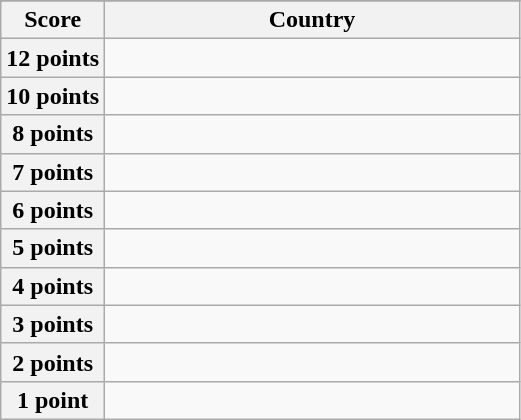<table class="wikitable">
<tr>
</tr>
<tr>
<th scope="col" width="20%">Score</th>
<th scope="col">Country</th>
</tr>
<tr>
<th scope="row">12 points</th>
<td></td>
</tr>
<tr>
<th scope="row">10 points</th>
<td></td>
</tr>
<tr>
<th scope="row">8 points</th>
<td></td>
</tr>
<tr>
<th scope="row">7 points</th>
<td></td>
</tr>
<tr>
<th scope="row">6 points</th>
<td></td>
</tr>
<tr>
<th scope="row">5 points</th>
<td></td>
</tr>
<tr>
<th scope="row">4 points</th>
<td></td>
</tr>
<tr>
<th scope="row">3 points</th>
<td></td>
</tr>
<tr>
<th scope="row">2 points</th>
<td></td>
</tr>
<tr>
<th scope="row">1 point</th>
<td></td>
</tr>
</table>
